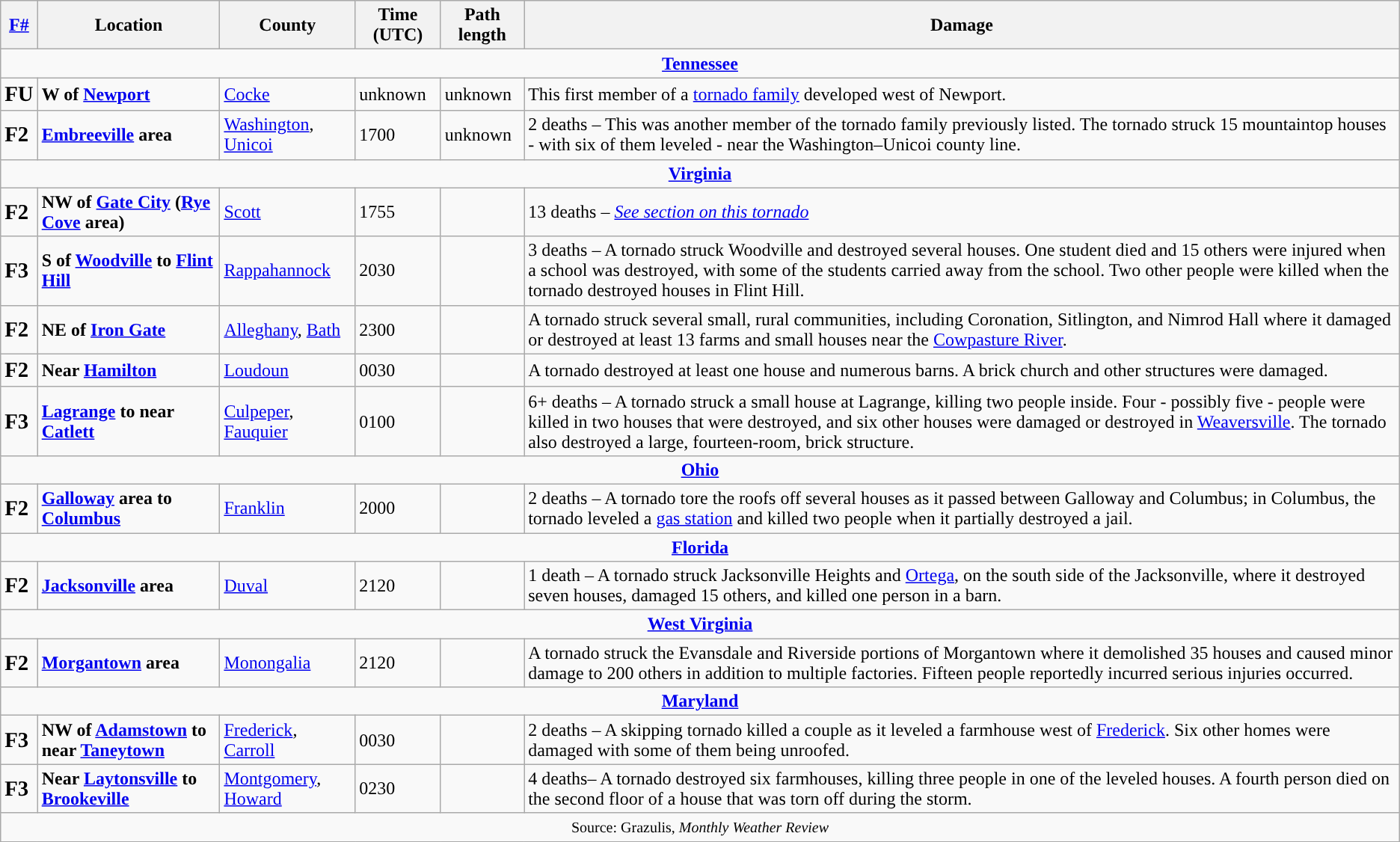<table class="wikitable">
<tr>
<th><strong><a href='#'>F#</a></strong></th>
<th><strong>Location</strong></th>
<th><strong>County</strong></th>
<th><strong>Time (UTC)</strong></th>
<th><strong>Path length</strong></th>
<th><strong>Damage</strong></th>
</tr>
<tr>
<td colspan="7" align=center><strong><a href='#'>Tennessee</a></strong></td>
</tr>
<tr>
<td bgcolor=><big><strong>FU</strong></big></td>
<td><strong>W of <a href='#'>Newport</a></strong></td>
<td><a href='#'>Cocke</a></td>
<td>unknown</td>
<td>unknown</td>
<td>This first member of a <a href='#'>tornado family</a> developed  west of Newport.</td>
</tr>
<tr>
<td><big><strong>F2</strong></big></td>
<td><strong><a href='#'>Embreeville</a> area</strong></td>
<td><a href='#'>Washington</a>, <a href='#'>Unicoi</a></td>
<td>1700</td>
<td>unknown</td>
<td>2 deaths – This was another member of the tornado family previously listed. The tornado struck 15 mountaintop houses - with six of them leveled - near the Washington–Unicoi county line.</td>
</tr>
<tr>
<td colspan="7" style="text-align:center;"><strong><a href='#'>Virginia</a></strong></td>
</tr>
<tr>
<td><big><strong>F2</strong></big></td>
<td><strong>NW of <a href='#'>Gate City</a> (<a href='#'>Rye Cove</a> area)</strong></td>
<td><a href='#'>Scott</a></td>
<td>1755</td>
<td></td>
<td>13 deaths – <em><a href='#'>See section on this tornado</a></em></td>
</tr>
<tr>
<td><big><strong>F3</strong></big></td>
<td><strong>S of <a href='#'>Woodville</a> to <a href='#'>Flint Hill</a></strong></td>
<td><a href='#'>Rappahannock</a></td>
<td>2030</td>
<td></td>
<td>3 deaths – A tornado struck Woodville and destroyed several houses. One student died and 15 others were injured when a school was destroyed, with some of the students carried  away from the school. Two other people were killed when the tornado destroyed houses in Flint Hill.</td>
</tr>
<tr>
<td><big><strong>F2</strong></big></td>
<td><strong>NE of <a href='#'>Iron Gate</a></strong></td>
<td><a href='#'>Alleghany</a>, <a href='#'>Bath</a></td>
<td>2300</td>
<td></td>
<td>A tornado struck several small, rural communities, including Coronation, Sitlington, and Nimrod Hall where it damaged or destroyed at least 13 farms and small houses near the <a href='#'>Cowpasture River</a>.</td>
</tr>
<tr>
<td><big><strong>F2</strong></big></td>
<td><strong>Near <a href='#'>Hamilton</a></strong></td>
<td><a href='#'>Loudoun</a></td>
<td>0030</td>
<td></td>
<td>A tornado destroyed at least one house and numerous barns. A brick church and other structures were damaged.</td>
</tr>
<tr>
<td><big><strong>F3</strong></big></td>
<td><strong><a href='#'>Lagrange</a> to near <a href='#'>Catlett</a></strong></td>
<td><a href='#'>Culpeper</a>, <a href='#'>Fauquier</a></td>
<td>0100</td>
<td></td>
<td>6+ deaths – A tornado struck a small house at Lagrange, killing two people inside. Four - possibly five - people were killed in two houses that were destroyed, and six other houses were damaged or destroyed in <a href='#'>Weaversville</a>. The tornado also destroyed a large, fourteen-room,  brick structure.</td>
</tr>
<tr>
<td colspan="7" style="text-align:center;"><strong><a href='#'>Ohio</a></strong></td>
</tr>
<tr>
<td><big><strong>F2</strong></big></td>
<td><strong><a href='#'>Galloway</a> area to <a href='#'>Columbus</a></strong></td>
<td><a href='#'>Franklin</a></td>
<td>2000</td>
<td></td>
<td>2 deaths – A tornado tore the roofs off several houses as it passed between Galloway and Columbus; in Columbus, the tornado leveled a <a href='#'>gas station</a> and killed two people when it partially destroyed a jail.</td>
</tr>
<tr>
<td colspan="7" style="text-align:center;"><strong><a href='#'>Florida</a></strong></td>
</tr>
<tr>
<td><big><strong>F2</strong></big></td>
<td><strong><a href='#'>Jacksonville</a> area</strong></td>
<td><a href='#'>Duval</a></td>
<td>2120</td>
<td></td>
<td>1 death – A tornado struck Jacksonville Heights and <a href='#'>Ortega</a>, on the south side of the Jacksonville, where it destroyed seven houses, damaged 15 others, and killed one person in a barn.</td>
</tr>
<tr>
<td colspan="7" style="text-align:center;"><strong><a href='#'>West Virginia</a></strong></td>
</tr>
<tr>
<td><big><strong>F2</strong></big></td>
<td><strong><a href='#'>Morgantown</a> area</strong></td>
<td><a href='#'>Monongalia</a></td>
<td>2120</td>
<td></td>
<td>A tornado struck the Evansdale and Riverside portions of Morgantown where it demolished 35 houses and caused minor damage to 200 others in addition to multiple factories. Fifteen people reportedly incurred serious injuries occurred.</td>
</tr>
<tr>
<td colspan="7" style="text-align:center;"><strong><a href='#'>Maryland</a></strong></td>
</tr>
<tr>
<td><big><strong>F3</strong></big></td>
<td><strong>NW of <a href='#'>Adamstown</a> to near <a href='#'>Taneytown</a></strong></td>
<td><a href='#'>Frederick</a>, <a href='#'>Carroll</a></td>
<td>0030</td>
<td></td>
<td>2 deaths – A skipping tornado killed a couple as it leveled a farmhouse  west of <a href='#'>Frederick</a>. Six other homes were damaged with some of them being unroofed.</td>
</tr>
<tr>
<td><big><strong>F3</strong></big></td>
<td><strong>Near <a href='#'>Laytonsville</a> to <a href='#'>Brookeville</a></strong></td>
<td><a href='#'>Montgomery</a>, <a href='#'>Howard</a></td>
<td>0230</td>
<td></td>
<td>4 deaths– A tornado destroyed six farmhouses, killing three people in one of the leveled houses. A fourth person died on the second floor of a house that was torn off during the storm.</td>
</tr>
<tr>
<td colspan="7" align=center><small>Source: Grazulis, <em>Monthly Weather Review</em></small></td>
</tr>
<tr>
</tr>
</table>
